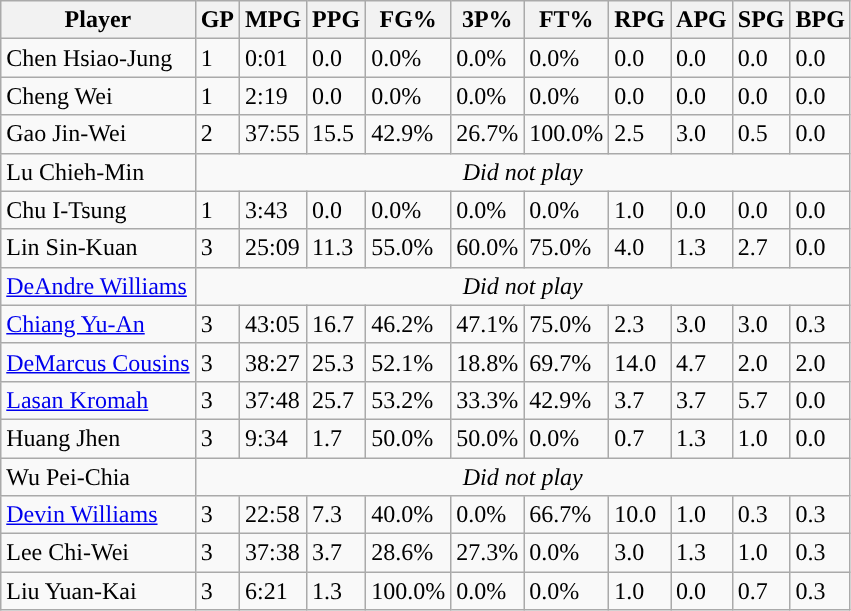<table class="wikitable">
<tr>
<th>Player</th>
<th>GP</th>
<th>MPG</th>
<th>PPG</th>
<th>FG%</th>
<th>3P%</th>
<th>FT%</th>
<th>RPG</th>
<th>APG</th>
<th>SPG</th>
<th>BPG</th>
</tr>
<tr>
<td>Chen Hsiao-Jung</td>
<td>1</td>
<td>0:01</td>
<td>0.0</td>
<td>0.0%</td>
<td>0.0%</td>
<td>0.0%</td>
<td>0.0</td>
<td>0.0</td>
<td>0.0</td>
<td>0.0</td>
</tr>
<tr>
<td>Cheng Wei</td>
<td>1</td>
<td>2:19</td>
<td>0.0</td>
<td>0.0%</td>
<td>0.0%</td>
<td>0.0%</td>
<td>0.0</td>
<td>0.0</td>
<td>0.0</td>
<td>0.0</td>
</tr>
<tr>
<td>Gao Jin-Wei</td>
<td>2</td>
<td>37:55</td>
<td>15.5</td>
<td>42.9%</td>
<td>26.7%</td>
<td>100.0%</td>
<td>2.5</td>
<td>3.0</td>
<td>0.5</td>
<td>0.0</td>
</tr>
<tr>
<td>Lu Chieh-Min</td>
<td colspan=10 align=center><em>Did not play</em></td>
</tr>
<tr>
<td>Chu I-Tsung</td>
<td>1</td>
<td>3:43</td>
<td>0.0</td>
<td>0.0%</td>
<td>0.0%</td>
<td>0.0%</td>
<td>1.0</td>
<td>0.0</td>
<td>0.0</td>
<td>0.0</td>
</tr>
<tr>
<td>Lin Sin-Kuan</td>
<td>3</td>
<td>25:09</td>
<td>11.3</td>
<td>55.0%</td>
<td>60.0%</td>
<td>75.0%</td>
<td>4.0</td>
<td>1.3</td>
<td>2.7</td>
<td>0.0</td>
</tr>
<tr>
<td><a href='#'>DeAndre Williams</a></td>
<td colspan=10 align=center><em>Did not play</em></td>
</tr>
<tr>
<td><a href='#'>Chiang Yu-An</a></td>
<td>3</td>
<td>43:05</td>
<td>16.7</td>
<td>46.2%</td>
<td>47.1%</td>
<td>75.0%</td>
<td>2.3</td>
<td>3.0</td>
<td>3.0</td>
<td>0.3</td>
</tr>
<tr>
<td><a href='#'>DeMarcus Cousins</a></td>
<td>3</td>
<td>38:27</td>
<td>25.3</td>
<td>52.1%</td>
<td>18.8%</td>
<td>69.7%</td>
<td>14.0</td>
<td>4.7</td>
<td>2.0</td>
<td>2.0</td>
</tr>
<tr>
<td><a href='#'>Lasan Kromah</a></td>
<td>3</td>
<td>37:48</td>
<td>25.7</td>
<td>53.2%</td>
<td>33.3%</td>
<td>42.9%</td>
<td>3.7</td>
<td>3.7</td>
<td>5.7</td>
<td>0.0</td>
</tr>
<tr>
<td>Huang Jhen</td>
<td>3</td>
<td>9:34</td>
<td>1.7</td>
<td>50.0%</td>
<td>50.0%</td>
<td>0.0%</td>
<td>0.7</td>
<td>1.3</td>
<td>1.0</td>
<td>0.0</td>
</tr>
<tr>
<td>Wu Pei-Chia</td>
<td colspan=10 align=center><em>Did not play</em></td>
</tr>
<tr>
<td><a href='#'>Devin Williams</a></td>
<td>3</td>
<td>22:58</td>
<td>7.3</td>
<td>40.0%</td>
<td>0.0%</td>
<td>66.7%</td>
<td>10.0</td>
<td>1.0</td>
<td>0.3</td>
<td>0.3</td>
</tr>
<tr>
<td>Lee Chi-Wei</td>
<td>3</td>
<td>37:38</td>
<td>3.7</td>
<td>28.6%</td>
<td>27.3%</td>
<td>0.0%</td>
<td>3.0</td>
<td>1.3</td>
<td>1.0</td>
<td>0.3</td>
</tr>
<tr>
<td>Liu Yuan-Kai</td>
<td>3</td>
<td>6:21</td>
<td>1.3</td>
<td>100.0%</td>
<td>0.0%</td>
<td>0.0%</td>
<td>1.0</td>
<td>0.0</td>
<td>0.7</td>
<td>0.3</td>
</tr>
</table>
